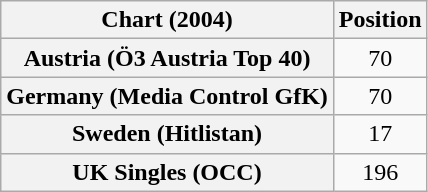<table class="wikitable sortable plainrowheaders" style="text-align:center">
<tr>
<th>Chart (2004)</th>
<th>Position</th>
</tr>
<tr>
<th scope="row">Austria (Ö3 Austria Top 40)</th>
<td>70</td>
</tr>
<tr>
<th scope="row">Germany (Media Control GfK)</th>
<td>70</td>
</tr>
<tr>
<th scope="row">Sweden (Hitlistan)</th>
<td>17</td>
</tr>
<tr>
<th scope="row">UK Singles (OCC)</th>
<td>196</td>
</tr>
</table>
